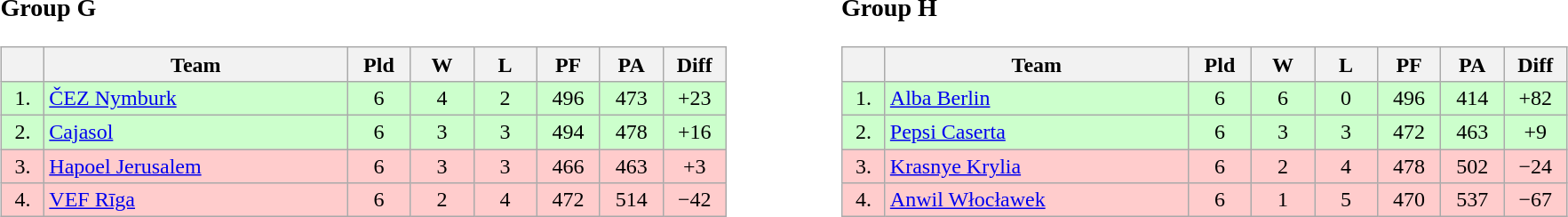<table>
<tr>
<td style="vertical-align:top; width:33%;"><br><h3>Group G</h3><table class="wikitable" style="text-align:center">
<tr>
<th width=25></th>
<th width=220>Team</th>
<th width=40>Pld</th>
<th width=40>W</th>
<th width=40>L</th>
<th width=40>PF</th>
<th width=40>PA</th>
<th width=40>Diff</th>
</tr>
<tr style="background:#ccffcc;">
<td>1.</td>
<td align=left> <a href='#'>ČEZ Nymburk</a></td>
<td>6</td>
<td>4</td>
<td>2</td>
<td>496</td>
<td>473</td>
<td>+23</td>
</tr>
<tr style="background:#ccffcc;">
<td>2.</td>
<td align=left> <a href='#'>Cajasol</a></td>
<td>6</td>
<td>3</td>
<td>3</td>
<td>494</td>
<td>478</td>
<td>+16</td>
</tr>
<tr style="background:#ffcccc;">
<td>3.</td>
<td align=left> <a href='#'>Hapoel Jerusalem</a></td>
<td>6</td>
<td>3</td>
<td>3</td>
<td>466</td>
<td>463</td>
<td>+3</td>
</tr>
<tr style="background:#ffcccc;">
<td>4.</td>
<td align=left> <a href='#'>VEF Rīga</a></td>
<td>6</td>
<td>2</td>
<td>4</td>
<td>472</td>
<td>514</td>
<td>−42</td>
</tr>
</table>
</td>
<td style="vertical-align:top; width:33%;"><br><h3>Group H</h3><table class="wikitable" style="text-align:center">
<tr>
<th width=25></th>
<th width=220>Team</th>
<th width=40>Pld</th>
<th width=40>W</th>
<th width=40>L</th>
<th width=40>PF</th>
<th width=40>PA</th>
<th width=40>Diff</th>
</tr>
<tr style="background:#cfc;">
<td>1.</td>
<td align=left> <a href='#'>Alba Berlin</a></td>
<td>6</td>
<td>6</td>
<td>0</td>
<td>496</td>
<td>414</td>
<td>+82</td>
</tr>
<tr style="background:#cfc;">
<td>2.</td>
<td align=left> <a href='#'>Pepsi Caserta</a></td>
<td>6</td>
<td>3</td>
<td>3</td>
<td>472</td>
<td>463</td>
<td>+9</td>
</tr>
<tr style="background:#ffcccc;">
<td>3.</td>
<td align=left> <a href='#'>Krasnye Krylia</a></td>
<td>6</td>
<td>2</td>
<td>4</td>
<td>478</td>
<td>502</td>
<td>−24</td>
</tr>
<tr style="background:#ffcccc;">
<td>4.</td>
<td align=left> <a href='#'>Anwil Włocławek</a></td>
<td>6</td>
<td>1</td>
<td>5</td>
<td>470</td>
<td>537</td>
<td>−67</td>
</tr>
</table>
</td>
</tr>
</table>
